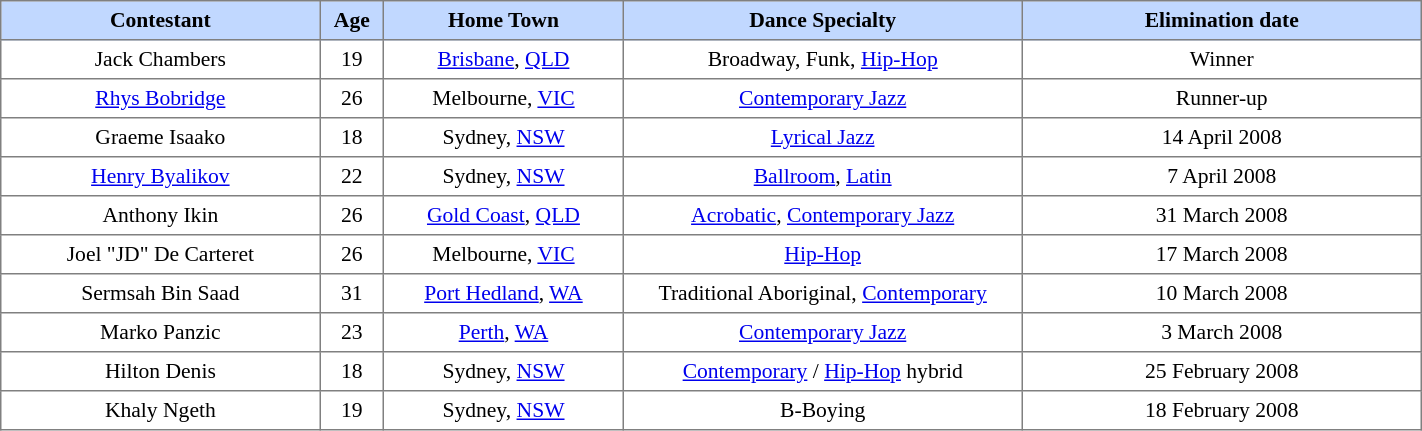<table border="1" cellpadding="4" cellspacing="0"  style="text-align:center; font-size:90%; border-collapse:collapse; width:75%;">
<tr style="background:#C1D8FF;">
<th style="width:20%;">Contestant</th>
<th style="width:4%; text-align:center;">Age</th>
<th style="width:15%;">Home Town</th>
<th style="width:25%;">Dance Specialty</th>
<th style="width:25%;">Elimination date</th>
</tr>
<tr>
<td>Jack Chambers</td>
<td align=center>19</td>
<td><a href='#'>Brisbane</a>, <a href='#'>QLD</a></td>
<td>Broadway, Funk, <a href='#'>Hip-Hop</a></td>
<td>Winner</td>
</tr>
<tr>
<td><a href='#'>Rhys Bobridge</a></td>
<td align=center>26</td>
<td>Melbourne, <a href='#'>VIC</a></td>
<td><a href='#'>Contemporary Jazz</a></td>
<td>Runner-up</td>
</tr>
<tr>
<td>Graeme Isaako</td>
<td align=center>18</td>
<td>Sydney, <a href='#'>NSW</a></td>
<td><a href='#'>Lyrical Jazz</a></td>
<td>14 April 2008</td>
</tr>
<tr>
<td><a href='#'>Henry Byalikov</a></td>
<td align=center>22</td>
<td>Sydney, <a href='#'>NSW</a></td>
<td><a href='#'>Ballroom</a>, <a href='#'>Latin</a></td>
<td>7 April 2008</td>
</tr>
<tr>
<td>Anthony Ikin</td>
<td align=center>26</td>
<td><a href='#'>Gold Coast</a>, <a href='#'>QLD</a></td>
<td><a href='#'>Acrobatic</a>, <a href='#'>Contemporary Jazz</a></td>
<td>31 March 2008</td>
</tr>
<tr>
<td>Joel "JD" De Carteret</td>
<td align=center>26</td>
<td>Melbourne, <a href='#'>VIC</a></td>
<td><a href='#'>Hip-Hop</a></td>
<td>17 March 2008</td>
</tr>
<tr>
<td>Sermsah Bin Saad</td>
<td align=center>31</td>
<td><a href='#'>Port Hedland</a>, <a href='#'>WA</a></td>
<td>Traditional Aboriginal, <a href='#'>Contemporary</a></td>
<td>10 March 2008</td>
</tr>
<tr>
<td>Marko Panzic</td>
<td align=center>23</td>
<td><a href='#'>Perth</a>, <a href='#'>WA</a></td>
<td><a href='#'>Contemporary Jazz</a></td>
<td>3 March 2008</td>
</tr>
<tr>
<td>Hilton Denis</td>
<td align=center>18</td>
<td>Sydney, <a href='#'>NSW</a></td>
<td><a href='#'>Contemporary</a> / <a href='#'>Hip-Hop</a> hybrid</td>
<td>25 February 2008</td>
</tr>
<tr>
<td>Khaly Ngeth</td>
<td align=center>19</td>
<td>Sydney, <a href='#'>NSW</a></td>
<td>B-Boying</td>
<td>18 February 2008</td>
</tr>
</table>
